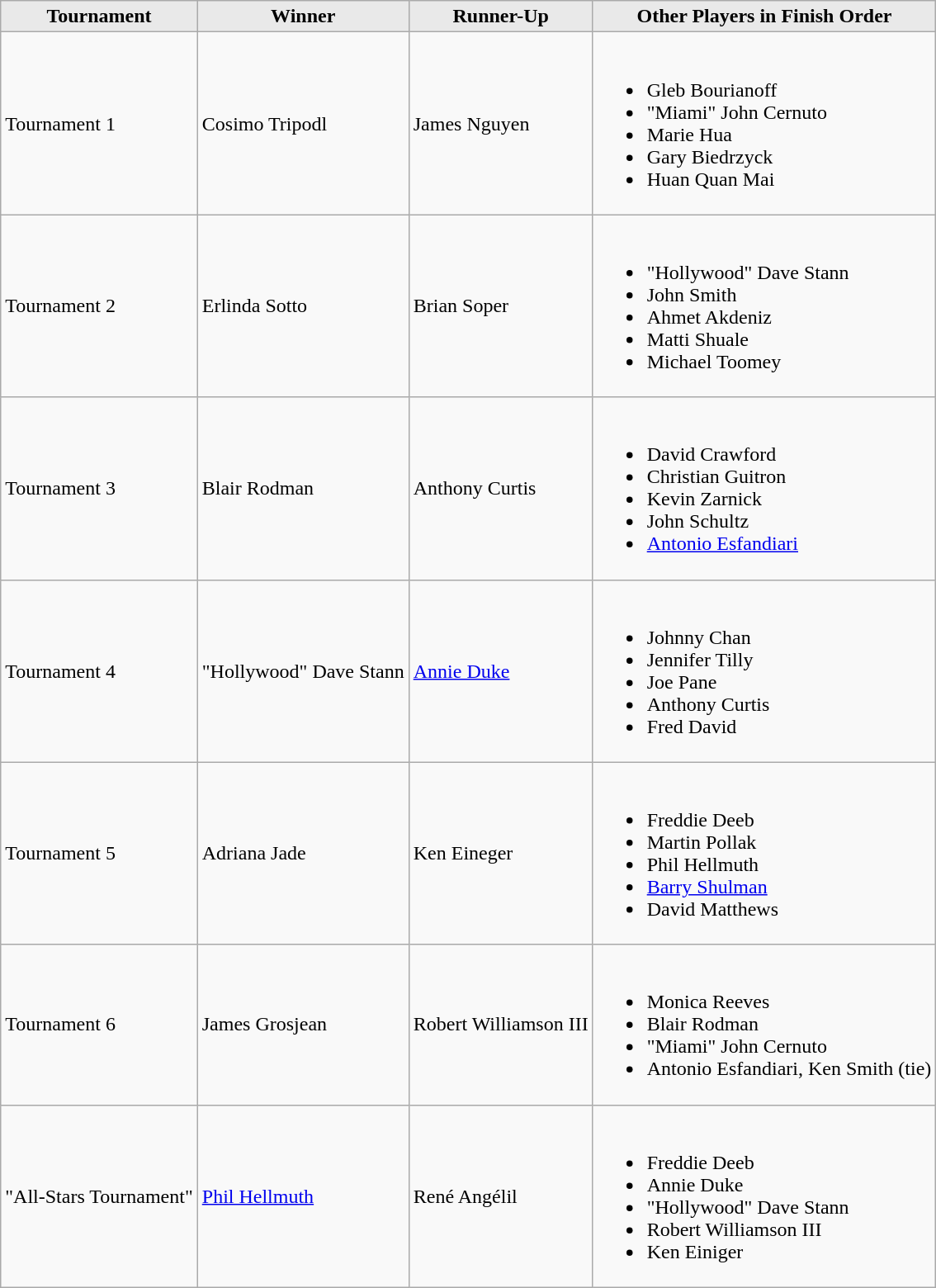<table class="wikitable">
<tr>
<th style="background: #E9E9E9;">Tournament</th>
<th style="background: #E9E9E9;">Winner</th>
<th style="background: #E9E9E9;">Runner-Up</th>
<th style="background: #E9E9E9;">Other Players in Finish Order</th>
</tr>
<tr>
<td>Tournament 1</td>
<td>Cosimo Tripodl</td>
<td>James Nguyen</td>
<td><br><ul><li>Gleb Bourianoff</li><li>"Miami" John Cernuto</li><li>Marie Hua</li><li>Gary Biedrzyck</li><li>Huan Quan Mai</li></ul></td>
</tr>
<tr>
<td>Tournament 2</td>
<td>Erlinda Sotto</td>
<td>Brian Soper</td>
<td><br><ul><li>"Hollywood" Dave Stann</li><li>John Smith</li><li>Ahmet Akdeniz</li><li>Matti Shuale</li><li>Michael Toomey</li></ul></td>
</tr>
<tr>
<td>Tournament 3</td>
<td>Blair Rodman</td>
<td>Anthony Curtis</td>
<td><br><ul><li>David Crawford</li><li>Christian Guitron</li><li>Kevin Zarnick</li><li>John Schultz</li><li><a href='#'>Antonio Esfandiari</a></li></ul></td>
</tr>
<tr>
<td>Tournament 4</td>
<td>"Hollywood" Dave Stann</td>
<td><a href='#'>Annie Duke</a></td>
<td><br><ul><li>Johnny Chan</li><li>Jennifer Tilly</li><li>Joe Pane</li><li>Anthony Curtis</li><li>Fred David</li></ul></td>
</tr>
<tr>
<td>Tournament 5</td>
<td>Adriana Jade</td>
<td>Ken Eineger</td>
<td><br><ul><li>Freddie Deeb</li><li>Martin Pollak</li><li>Phil Hellmuth</li><li><a href='#'>Barry Shulman</a></li><li>David Matthews</li></ul></td>
</tr>
<tr>
<td>Tournament 6</td>
<td>James Grosjean</td>
<td>Robert Williamson III</td>
<td><br><ul><li>Monica Reeves</li><li>Blair Rodman</li><li>"Miami" John Cernuto</li><li>Antonio Esfandiari, Ken Smith (tie)</li></ul></td>
</tr>
<tr>
<td>"All-Stars Tournament"</td>
<td><a href='#'>Phil Hellmuth</a></td>
<td>René Angélil</td>
<td><br><ul><li>Freddie Deeb</li><li>Annie Duke</li><li>"Hollywood" Dave Stann</li><li>Robert Williamson III</li><li>Ken Einiger</li></ul></td>
</tr>
</table>
